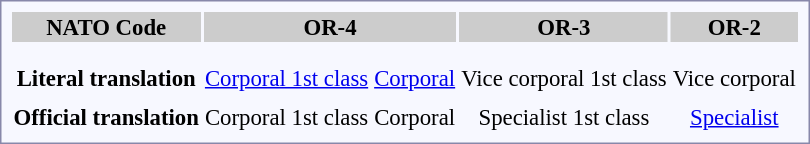<table style="border:1px solid #8888aa; background-color:#f7f8ff; padding:5px; font-size:95%; margin: 0px 12px 12px 0px; text-align:center;">
<tr style="background-color:#CCCCCC; text-align:center;">
<th>NATO Code</th>
<th colspan=2>OR-4</th>
<th>OR-3</th>
<th>OR-2</th>
</tr>
<tr>
<td rowspan=2><strong></strong></td>
<td></td>
<td></td>
<td></td>
<td></td>
</tr>
<tr>
<td></td>
<td></td>
<td></td>
<td></td>
</tr>
<tr>
<td colspan=5></td>
</tr>
<tr>
<th>Literal translation</th>
<td><a href='#'>Corporal 1st class</a></td>
<td><a href='#'>Corporal</a></td>
<td>Vice corporal 1st class</td>
<td>Vice corporal</td>
</tr>
<tr>
<td colspan=5></td>
</tr>
<tr>
<th>Official translation</th>
<td>Corporal 1st class</td>
<td>Corporal</td>
<td>Specialist 1st class</td>
<td><a href='#'>Specialist</a></td>
</tr>
</table>
